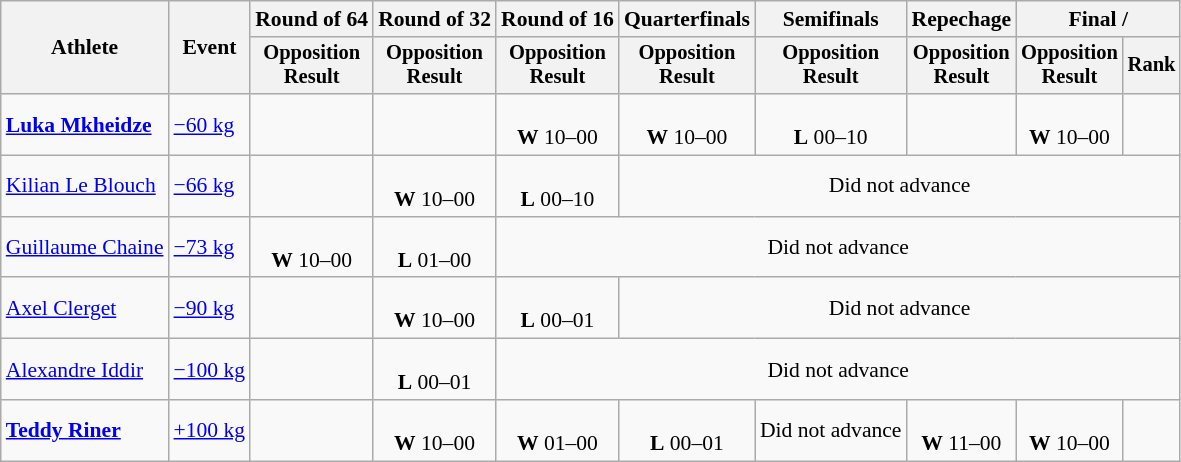<table class="wikitable" style="font-size:90%">
<tr>
<th rowspan="2">Athlete</th>
<th rowspan="2">Event</th>
<th>Round of 64</th>
<th>Round of 32</th>
<th>Round of 16</th>
<th>Quarterfinals</th>
<th>Semifinals</th>
<th>Repechage</th>
<th colspan=2>Final / </th>
</tr>
<tr style="font-size:95%">
<th>Opposition<br>Result</th>
<th>Opposition<br>Result</th>
<th>Opposition<br>Result</th>
<th>Opposition<br>Result</th>
<th>Opposition<br>Result</th>
<th>Opposition<br>Result</th>
<th>Opposition<br>Result</th>
<th>Rank</th>
</tr>
<tr align=center>
<td align=left><strong><a href='#'>Luka Mkheidze</a></strong></td>
<td align=left><a href='#'>−60 kg</a></td>
<td></td>
<td></td>
<td><br><strong>W</strong> 10–00</td>
<td><br><strong>W</strong> 10–00</td>
<td><br><strong>L</strong> 00–10</td>
<td></td>
<td><br><strong>W</strong> 10–00</td>
<td></td>
</tr>
<tr align=center>
<td align=left><a href='#'>Kilian Le Blouch</a></td>
<td align=left><a href='#'>−66 kg</a></td>
<td></td>
<td><br><strong>W</strong> 10–00</td>
<td><br><strong>L</strong> 00–10</td>
<td colspan=5>Did not advance</td>
</tr>
<tr align=center>
<td align=left><a href='#'>Guillaume Chaine</a></td>
<td align=left><a href='#'>−73 kg</a></td>
<td><br><strong>W</strong> 10–00</td>
<td><br><strong>L</strong> 01–00</td>
<td colspan=6>Did not advance</td>
</tr>
<tr align=center>
<td align=left><a href='#'>Axel Clerget</a></td>
<td align=left><a href='#'>−90 kg</a></td>
<td></td>
<td><br><strong>W</strong> 10–00</td>
<td><br><strong>L</strong> 00–01</td>
<td colspan=5>Did not advance</td>
</tr>
<tr align=center>
<td align=left><a href='#'>Alexandre Iddir</a></td>
<td align=left><a href='#'>−100 kg</a></td>
<td></td>
<td><br><strong>L</strong> 00–01</td>
<td colspan=6>Did not advance</td>
</tr>
<tr align=center>
<td align=left><strong><a href='#'>Teddy Riner</a></strong></td>
<td align=left><a href='#'>+100 kg</a></td>
<td></td>
<td><br><strong>W</strong> 10–00</td>
<td><br><strong>W</strong> 01–00</td>
<td><br><strong>L</strong> 00–01</td>
<td>Did not advance</td>
<td><br><strong>W</strong> 11–00</td>
<td><br><strong>W</strong> 10–00</td>
<td></td>
</tr>
</table>
